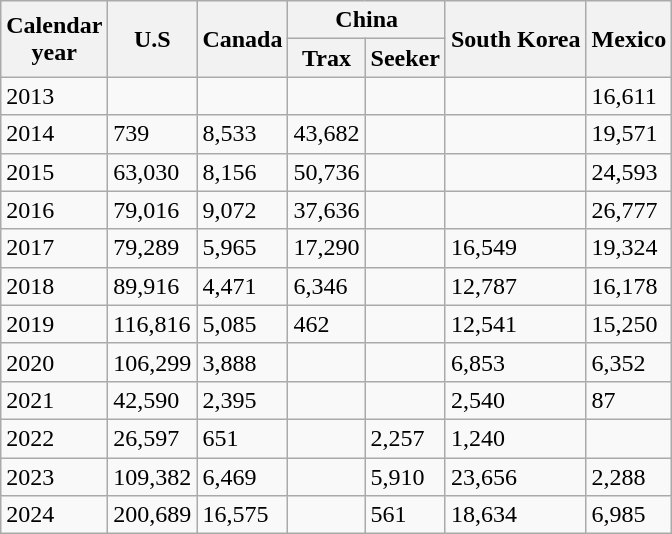<table class="wikitable">
<tr>
<th rowspan="2">Calendar<br>year</th>
<th rowspan="2">U.S</th>
<th rowspan="2">Canada</th>
<th colspan="2">China</th>
<th rowspan="2">South Korea</th>
<th rowspan="2">Mexico</th>
</tr>
<tr>
<th>Trax</th>
<th>Seeker</th>
</tr>
<tr>
<td>2013</td>
<td></td>
<td></td>
<td></td>
<td></td>
<td></td>
<td>16,611</td>
</tr>
<tr>
<td>2014</td>
<td>739</td>
<td>8,533</td>
<td>43,682</td>
<td></td>
<td></td>
<td>19,571</td>
</tr>
<tr>
<td>2015</td>
<td>63,030</td>
<td>8,156</td>
<td>50,736</td>
<td></td>
<td></td>
<td>24,593</td>
</tr>
<tr>
<td>2016</td>
<td>79,016</td>
<td>9,072</td>
<td>37,636</td>
<td></td>
<td></td>
<td>26,777</td>
</tr>
<tr>
<td>2017</td>
<td>79,289</td>
<td>5,965</td>
<td>17,290</td>
<td></td>
<td>16,549</td>
<td>19,324</td>
</tr>
<tr>
<td>2018</td>
<td>89,916</td>
<td>4,471</td>
<td>6,346</td>
<td></td>
<td>12,787</td>
<td>16,178</td>
</tr>
<tr>
<td>2019</td>
<td>116,816</td>
<td>5,085</td>
<td>462</td>
<td></td>
<td>12,541</td>
<td>15,250</td>
</tr>
<tr>
<td>2020</td>
<td>106,299</td>
<td>3,888</td>
<td></td>
<td></td>
<td>6,853</td>
<td>6,352</td>
</tr>
<tr>
<td>2021</td>
<td>42,590</td>
<td>2,395</td>
<td></td>
<td></td>
<td>2,540</td>
<td>87</td>
</tr>
<tr>
<td>2022</td>
<td>26,597</td>
<td>651</td>
<td></td>
<td>2,257</td>
<td>1,240</td>
<td></td>
</tr>
<tr>
<td>2023</td>
<td>109,382</td>
<td>6,469</td>
<td></td>
<td>5,910</td>
<td>23,656</td>
<td>2,288</td>
</tr>
<tr>
<td>2024</td>
<td>200,689</td>
<td>16,575</td>
<td></td>
<td>561</td>
<td>18,634</td>
<td>6,985</td>
</tr>
</table>
